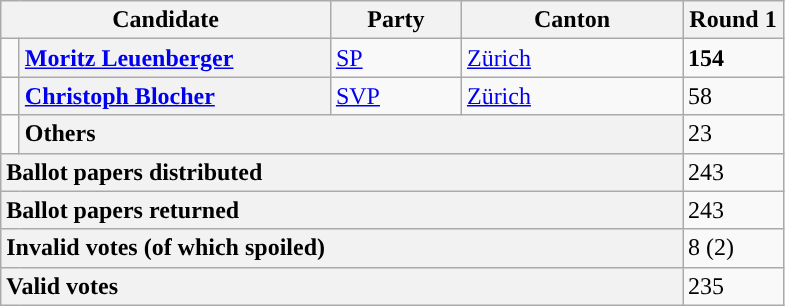<table class="wikitable">
<tr>
<th colspan=2>Candidate</th>
<th>Party</th>
<th>Canton</th>
<th>Round 1</th>
</tr>
<tr>
<td width=5px style="background-color: "></td>
<td width=200px style="background-color:#F2F2F2"><strong><a href='#'>Moritz Leuenberger</a></strong></td>
<td width=80px><a href='#'>SP</a></td>
<td width=140px><a href='#'>Zürich</a></td>
<td width=60px><strong>154</strong></td>
</tr>
<tr>
<td style="background-color: "></td>
<td style="background-color:#F2F2F2"><strong><a href='#'>Christoph Blocher</a></strong></td>
<td><a href='#'>SVP</a></td>
<td><a href='#'>Zürich</a></td>
<td>58</td>
</tr>
<tr>
<td></td>
<td colspan=3 style="background-color:#F2F2F2"><strong>Others</strong></td>
<td>23</td>
</tr>
<tr>
<td colspan=4 style="background-color:#F2F2F2"><strong>Ballot papers distributed</strong></td>
<td>243</td>
</tr>
<tr>
<td colspan=4 style="background-color:#F2F2F2"><strong>Ballot papers returned</strong></td>
<td>243</td>
</tr>
<tr>
<td colspan=4 style="background-color:#F2F2F2"><strong>Invalid votes (of which spoiled)</strong></td>
<td>8 (2)</td>
</tr>
<tr>
<td colspan=4 style="background-color:#F2F2F2"><strong>Valid votes</strong></td>
<td>235</td>
</tr>
</table>
